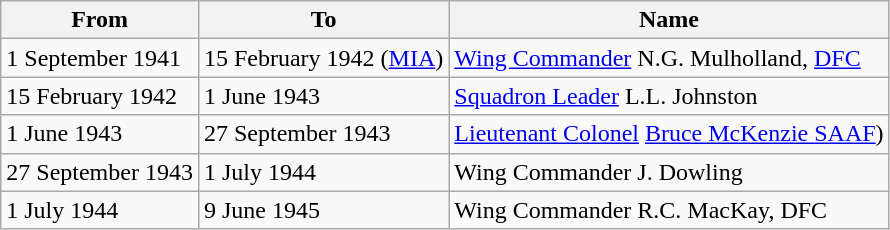<table class="wikitable">
<tr>
<th>From</th>
<th>To</th>
<th>Name</th>
</tr>
<tr>
<td>1 September 1941</td>
<td>15 February 1942 (<a href='#'>MIA</a>)</td>
<td><a href='#'>Wing Commander</a> N.G. Mulholland, <a href='#'>DFC</a></td>
</tr>
<tr>
<td>15 February 1942</td>
<td>1 June 1943</td>
<td><a href='#'>Squadron Leader</a> L.L. Johnston</td>
</tr>
<tr>
<td>1 June 1943</td>
<td>27 September 1943</td>
<td><a href='#'>Lieutenant Colonel</a> <a href='#'>Bruce McKenzie </a><a href='#'>SAAF</a>)</td>
</tr>
<tr>
<td>27 September 1943</td>
<td>1 July 1944</td>
<td>Wing Commander J. Dowling</td>
</tr>
<tr>
<td>1 July 1944</td>
<td>9 June 1945</td>
<td>Wing Commander R.C. MacKay, DFC</td>
</tr>
</table>
